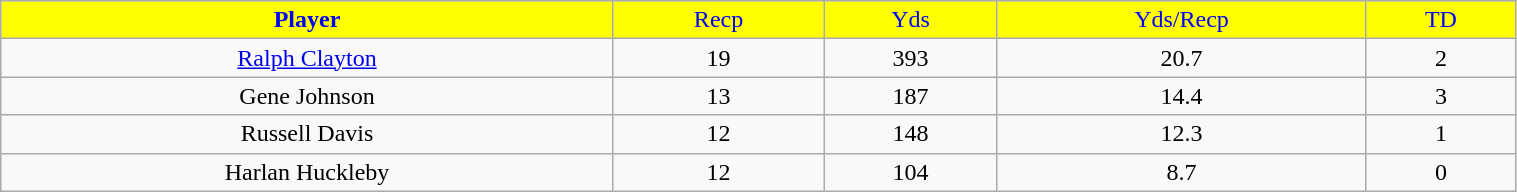<table class="wikitable" style="width:80%;">
<tr style="text-align:center; background:yellow; color:blue;">
<td><strong>Player</strong></td>
<td>Recp</td>
<td>Yds</td>
<td>Yds/Recp</td>
<td>TD</td>
</tr>
<tr style="text-align:center;" bgcolor="">
<td><a href='#'>Ralph Clayton</a></td>
<td>19</td>
<td>393</td>
<td>20.7</td>
<td>2</td>
</tr>
<tr style="text-align:center;" bgcolor="">
<td>Gene Johnson</td>
<td>13</td>
<td>187</td>
<td>14.4</td>
<td>3</td>
</tr>
<tr style="text-align:center;" bgcolor="">
<td>Russell Davis</td>
<td>12</td>
<td>148</td>
<td>12.3</td>
<td>1</td>
</tr>
<tr style="text-align:center;" bgcolor="">
<td>Harlan Huckleby</td>
<td>12</td>
<td>104</td>
<td>8.7</td>
<td>0</td>
</tr>
</table>
